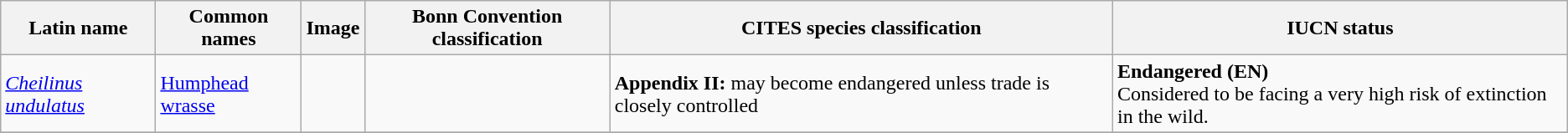<table class="wikitable">
<tr>
<th scope=col>Latin name</th>
<th scope=col>Common names</th>
<th scope=col>Image</th>
<th scope=col>Bonn Convention classification</th>
<th scope=col>CITES species classification</th>
<th scope=col>IUCN status</th>
</tr>
<tr>
<td scope="row"><em><a href='#'>Cheilinus undulatus</a></em></td>
<td><a href='#'>Humphead wrasse</a></td>
<td></td>
<td></td>
<td><strong>Appendix II:</strong> may become endangered unless trade is closely controlled</td>
<td> <strong>Endangered (EN)</strong><br>Considered to be facing a very high risk of extinction in the wild.</td>
</tr>
<tr>
</tr>
</table>
